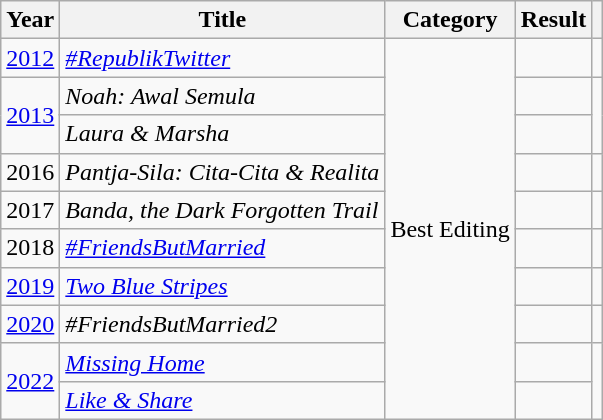<table class="wikitable">
<tr>
<th>Year</th>
<th>Title</th>
<th>Category</th>
<th>Result</th>
<th></th>
</tr>
<tr>
<td><a href='#'>2012</a></td>
<td><em><a href='#'>#RepublikTwitter</a></em></td>
<td rowspan="10">Best Editing</td>
<td></td>
<td align="center"></td>
</tr>
<tr>
<td rowspan="2"><a href='#'>2013</a></td>
<td><em>Noah: Awal Semula</em> </td>
<td></td>
<td align="center" rowspan="2"></td>
</tr>
<tr>
<td><em>Laura & Marsha</em></td>
<td></td>
</tr>
<tr>
<td>2016</td>
<td><em>Pantja-Sila: Cita-Cita & Realita</em></td>
<td></td>
<td align="center"></td>
</tr>
<tr>
<td>2017</td>
<td><em>Banda, the Dark Forgotten Trail</em> </td>
<td></td>
<td align="center"></td>
</tr>
<tr>
<td>2018</td>
<td><em><a href='#'>#FriendsButMarried</a></em></td>
<td></td>
<td align="center"></td>
</tr>
<tr>
<td><a href='#'>2019</a></td>
<td><em><a href='#'>Two Blue Stripes</a></em></td>
<td></td>
<td align="center"></td>
</tr>
<tr>
<td><a href='#'>2020</a></td>
<td><em>#FriendsButMarried2</em></td>
<td></td>
<td align="center"></td>
</tr>
<tr>
<td rowspan="2"><a href='#'>2022</a></td>
<td><em><a href='#'>Missing Home</a></em></td>
<td></td>
<td rowspan="2" align="center"></td>
</tr>
<tr>
<td><em><a href='#'>Like & Share</a></em></td>
<td></td>
</tr>
</table>
